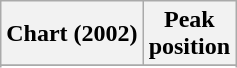<table class="wikitable sortable plainrowheaders" style="text-align:center">
<tr>
<th scope="col">Chart (2002)</th>
<th scope="col">Peak<br>position</th>
</tr>
<tr>
</tr>
<tr>
</tr>
<tr>
</tr>
<tr>
</tr>
</table>
